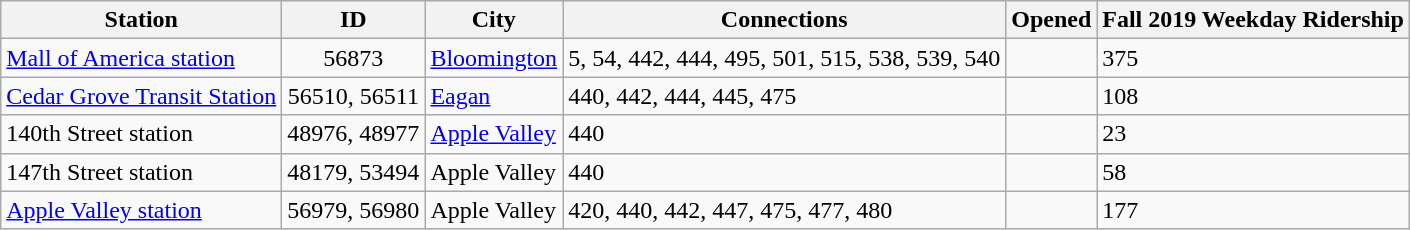<table class="wikitable sortable">
<tr>
<th>Station</th>
<th>ID</th>
<th>City</th>
<th class="unsortable">Connections </th>
<th>Opened</th>
<th>Fall 2019 Weekday Ridership</th>
</tr>
<tr>
<td><a href='#'>Mall of America station</a></td>
<td align=center>56873</td>
<td><a href='#'>Bloomington</a></td>
<td>5, 54, 442, 444, 495, 501, 515, 538, 539, 540</td>
<td></td>
<td>375</td>
</tr>
<tr>
<td><a href='#'>Cedar Grove Transit Station</a></td>
<td align=center>56510, 56511</td>
<td><a href='#'>Eagan</a></td>
<td>440, 442, 444, 445, 475</td>
<td></td>
<td>108</td>
</tr>
<tr>
<td>140th Street station</td>
<td align=center>48976, 48977</td>
<td><a href='#'>Apple Valley</a></td>
<td>440</td>
<td></td>
<td>23</td>
</tr>
<tr>
<td>147th Street station</td>
<td align=center>48179, 53494</td>
<td>Apple Valley</td>
<td>440</td>
<td></td>
<td>58</td>
</tr>
<tr>
<td><a href='#'>Apple Valley station</a></td>
<td align=center>56979, 56980</td>
<td>Apple Valley</td>
<td>420, 440, 442, 447, 475, 477, 480</td>
<td></td>
<td>177</td>
</tr>
</table>
